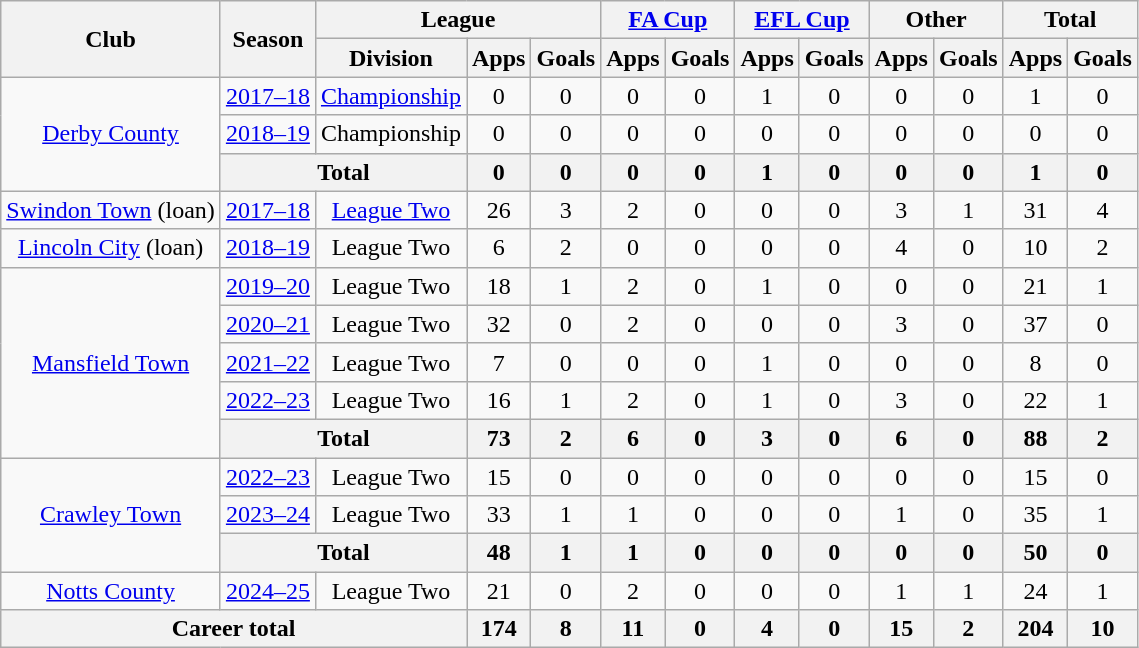<table class=wikitable style=text-align:center>
<tr>
<th rowspan="2">Club</th>
<th rowspan="2">Season</th>
<th colspan="3">League</th>
<th colspan="2"><a href='#'>FA Cup</a></th>
<th colspan="2"><a href='#'>EFL Cup</a></th>
<th colspan="2">Other</th>
<th colspan="2">Total</th>
</tr>
<tr>
<th>Division</th>
<th>Apps</th>
<th>Goals</th>
<th>Apps</th>
<th>Goals</th>
<th>Apps</th>
<th>Goals</th>
<th>Apps</th>
<th>Goals</th>
<th>Apps</th>
<th>Goals</th>
</tr>
<tr>
<td rowspan="3"><a href='#'>Derby County</a></td>
<td><a href='#'>2017–18</a></td>
<td><a href='#'>Championship</a></td>
<td>0</td>
<td>0</td>
<td>0</td>
<td>0</td>
<td>1</td>
<td>0</td>
<td>0</td>
<td>0</td>
<td>1</td>
<td>0</td>
</tr>
<tr>
<td><a href='#'>2018–19</a></td>
<td>Championship</td>
<td>0</td>
<td>0</td>
<td>0</td>
<td>0</td>
<td>0</td>
<td>0</td>
<td>0</td>
<td>0</td>
<td>0</td>
<td>0</td>
</tr>
<tr>
<th colspan="2">Total</th>
<th>0</th>
<th>0</th>
<th>0</th>
<th>0</th>
<th>1</th>
<th>0</th>
<th>0</th>
<th>0</th>
<th>1</th>
<th>0</th>
</tr>
<tr>
<td><a href='#'>Swindon Town</a> (loan)</td>
<td><a href='#'>2017–18</a></td>
<td><a href='#'>League Two</a></td>
<td>26</td>
<td>3</td>
<td>2</td>
<td>0</td>
<td>0</td>
<td>0</td>
<td>3</td>
<td>1</td>
<td>31</td>
<td>4</td>
</tr>
<tr>
<td><a href='#'>Lincoln City</a> (loan)</td>
<td><a href='#'>2018–19</a></td>
<td>League Two</td>
<td>6</td>
<td>2</td>
<td>0</td>
<td>0</td>
<td>0</td>
<td>0</td>
<td>4</td>
<td>0</td>
<td>10</td>
<td>2</td>
</tr>
<tr>
<td rowspan="5"><a href='#'>Mansfield Town</a></td>
<td><a href='#'>2019–20</a></td>
<td>League Two</td>
<td>18</td>
<td>1</td>
<td>2</td>
<td>0</td>
<td>1</td>
<td>0</td>
<td>0</td>
<td>0</td>
<td>21</td>
<td>1</td>
</tr>
<tr>
<td><a href='#'>2020–21</a></td>
<td>League Two</td>
<td>32</td>
<td>0</td>
<td>2</td>
<td>0</td>
<td>0</td>
<td>0</td>
<td>3</td>
<td>0</td>
<td>37</td>
<td>0</td>
</tr>
<tr>
<td><a href='#'>2021–22</a></td>
<td>League Two</td>
<td>7</td>
<td>0</td>
<td>0</td>
<td>0</td>
<td>1</td>
<td>0</td>
<td>0</td>
<td>0</td>
<td>8</td>
<td>0</td>
</tr>
<tr>
<td><a href='#'>2022–23</a></td>
<td>League Two</td>
<td>16</td>
<td>1</td>
<td>2</td>
<td>0</td>
<td>1</td>
<td>0</td>
<td>3</td>
<td>0</td>
<td>22</td>
<td>1</td>
</tr>
<tr>
<th colspan="2">Total</th>
<th>73</th>
<th>2</th>
<th>6</th>
<th>0</th>
<th>3</th>
<th>0</th>
<th>6</th>
<th>0</th>
<th>88</th>
<th>2</th>
</tr>
<tr>
<td rowspan="3"><a href='#'>Crawley Town</a></td>
<td><a href='#'>2022–23</a></td>
<td>League Two</td>
<td>15</td>
<td>0</td>
<td>0</td>
<td>0</td>
<td>0</td>
<td>0</td>
<td>0</td>
<td>0</td>
<td>15</td>
<td>0</td>
</tr>
<tr>
<td><a href='#'>2023–24</a></td>
<td>League Two</td>
<td>33</td>
<td>1</td>
<td>1</td>
<td>0</td>
<td>0</td>
<td>0</td>
<td>1</td>
<td>0</td>
<td>35</td>
<td>1</td>
</tr>
<tr>
<th colspan="2">Total</th>
<th>48</th>
<th>1</th>
<th>1</th>
<th>0</th>
<th>0</th>
<th>0</th>
<th>0</th>
<th>0</th>
<th>50</th>
<th>0</th>
</tr>
<tr>
<td><a href='#'>Notts County</a></td>
<td><a href='#'>2024–25</a></td>
<td>League Two</td>
<td>21</td>
<td>0</td>
<td>2</td>
<td>0</td>
<td>0</td>
<td>0</td>
<td>1</td>
<td>1</td>
<td>24</td>
<td>1</td>
</tr>
<tr>
<th colspan="3">Career total</th>
<th>174</th>
<th>8</th>
<th>11</th>
<th>0</th>
<th>4</th>
<th>0</th>
<th>15</th>
<th>2</th>
<th>204</th>
<th>10</th>
</tr>
</table>
